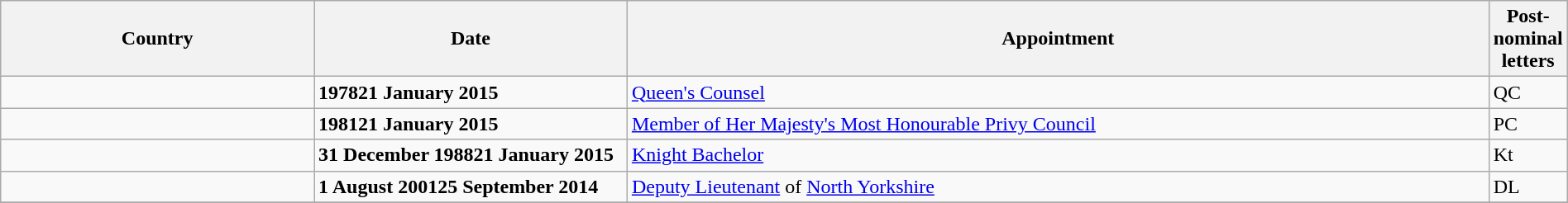<table class="wikitable" style="width:100%;">
<tr>
<th style="width:20%;">Country</th>
<th style="width:20%;">Date</th>
<th style="width:55%;">Appointment</th>
<th style="width:5%;">Post-nominal letters</th>
</tr>
<tr>
<td></td>
<td><strong>197821 January 2015</strong></td>
<td><a href='#'>Queen's Counsel</a></td>
<td>QC</td>
</tr>
<tr>
<td></td>
<td><strong>198121 January 2015</strong></td>
<td><a href='#'>Member of Her Majesty's Most Honourable Privy Council</a></td>
<td>PC</td>
</tr>
<tr>
<td></td>
<td><strong>31 December 198821 January 2015</strong></td>
<td><a href='#'>Knight Bachelor</a></td>
<td>Kt</td>
</tr>
<tr>
<td></td>
<td><strong>1 August 200125 September 2014</strong></td>
<td><a href='#'>Deputy Lieutenant</a> of <a href='#'>North Yorkshire</a></td>
<td>DL</td>
</tr>
<tr>
</tr>
</table>
